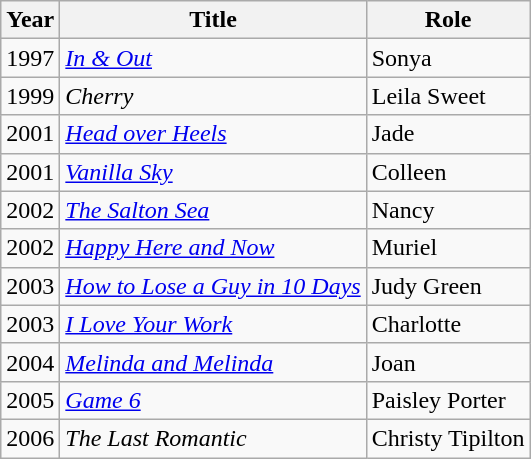<table class="wikitable">
<tr>
<th>Year</th>
<th>Title</th>
<th>Role</th>
</tr>
<tr>
<td>1997</td>
<td><em><a href='#'>In & Out</a></em></td>
<td>Sonya</td>
</tr>
<tr>
<td>1999</td>
<td><em>Cherry</em></td>
<td>Leila Sweet</td>
</tr>
<tr>
<td>2001</td>
<td><em><a href='#'>Head over Heels</a></em></td>
<td>Jade</td>
</tr>
<tr>
<td>2001</td>
<td><em><a href='#'>Vanilla Sky</a></em></td>
<td>Colleen</td>
</tr>
<tr>
<td>2002</td>
<td><em><a href='#'>The Salton Sea</a></em></td>
<td>Nancy</td>
</tr>
<tr>
<td>2002</td>
<td><em><a href='#'>Happy Here and Now</a></em></td>
<td>Muriel</td>
</tr>
<tr>
<td>2003</td>
<td><em><a href='#'>How to Lose a Guy in 10 Days</a></em></td>
<td>Judy Green</td>
</tr>
<tr>
<td>2003</td>
<td><em><a href='#'>I Love Your Work</a></em></td>
<td>Charlotte</td>
</tr>
<tr>
<td>2004</td>
<td><em><a href='#'>Melinda and Melinda</a></em></td>
<td>Joan</td>
</tr>
<tr>
<td>2005</td>
<td><em><a href='#'>Game 6</a></em></td>
<td>Paisley Porter</td>
</tr>
<tr>
<td>2006</td>
<td><em>The Last Romantic</em></td>
<td>Christy Tipilton</td>
</tr>
</table>
